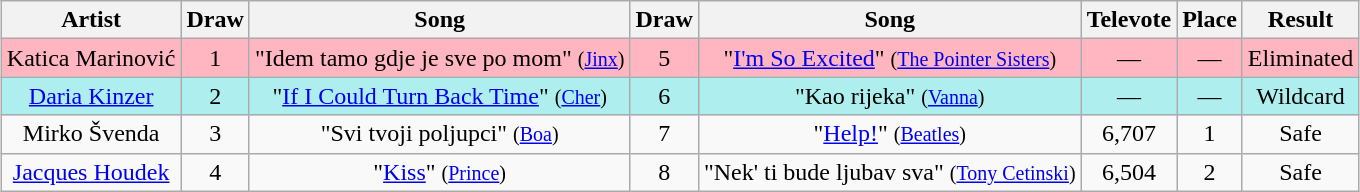<table class="wikitable plainrowheaders" style="margin: 1em auto 1em auto; text-align:center;">
<tr>
<th>Artist</th>
<th>Draw</th>
<th>Song </th>
<th>Draw</th>
<th>Song </th>
<th>Televote</th>
<th>Place</th>
<th>Result</th>
</tr>
<tr style="background:lightpink;">
<td>Katica Marinović</td>
<td>1</td>
<td>"Idem tamo gdje je sve po mom" <small>(<a href='#'>Jinx</a>)</small></td>
<td>5</td>
<td>"<a href='#'>I'm So Excited</a>" <small>(<a href='#'>The Pointer Sisters</a>)</small></td>
<td>—</td>
<td>—</td>
<td>Eliminated</td>
</tr>
<tr style="background:paleturquoise;">
<td><a href='#'>Daria Kinzer</a></td>
<td>2</td>
<td>"<a href='#'>If I Could Turn Back Time</a>" <small>(<a href='#'>Cher</a>)</small></td>
<td>6</td>
<td>"Kao rijeka" <small>(<a href='#'>Vanna</a>)</small></td>
<td>—</td>
<td>—</td>
<td>Wildcard</td>
</tr>
<tr>
<td>Mirko Švenda</td>
<td>3</td>
<td>"Svi tvoji poljupci" <small>(<a href='#'>Boa</a>)</small></td>
<td>7</td>
<td>"<a href='#'>Help!</a>" <small>(<a href='#'>Beatles</a>)</small></td>
<td>6,707</td>
<td>1</td>
<td>Safe</td>
</tr>
<tr>
<td><a href='#'>Jacques Houdek</a></td>
<td>4</td>
<td>"<a href='#'>Kiss</a>" <small>(<a href='#'>Prince</a>)</small></td>
<td>8</td>
<td>"Nek' ti bude ljubav sva" <small>(<a href='#'>Tony Cetinski</a>)</small></td>
<td>6,504</td>
<td>2</td>
<td>Safe</td>
</tr>
</table>
